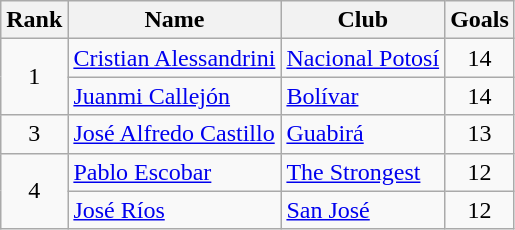<table class="wikitable" border="1">
<tr>
<th>Rank</th>
<th>Name</th>
<th>Club</th>
<th>Goals</th>
</tr>
<tr>
<td rowspan=2 align=center>1</td>
<td> <a href='#'>Cristian Alessandrini</a></td>
<td><a href='#'>Nacional Potosí</a></td>
<td align=center>14</td>
</tr>
<tr>
<td> <a href='#'>Juanmi Callejón</a></td>
<td><a href='#'>Bolívar</a></td>
<td align=center>14</td>
</tr>
<tr>
<td align=center>3</td>
<td> <a href='#'>José Alfredo Castillo</a></td>
<td><a href='#'>Guabirá</a></td>
<td align=center>13</td>
</tr>
<tr>
<td rowspan=2 align=center>4</td>
<td> <a href='#'>Pablo Escobar</a></td>
<td><a href='#'>The Strongest</a></td>
<td align=center>12</td>
</tr>
<tr>
<td> <a href='#'>José Ríos</a></td>
<td><a href='#'>San José</a></td>
<td align=center>12</td>
</tr>
</table>
